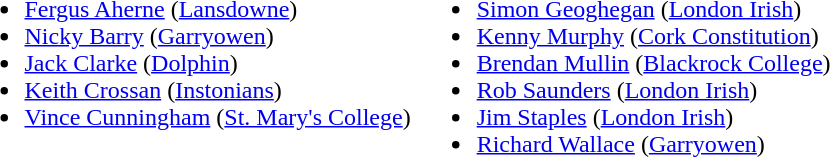<table>
<tr style="vertical-align:top">
<td><br><ul><li><a href='#'>Fergus Aherne</a> (<a href='#'>Lansdowne</a>)</li><li><a href='#'>Nicky Barry</a> (<a href='#'>Garryowen</a>)</li><li><a href='#'>Jack Clarke</a> (<a href='#'>Dolphin</a>)</li><li><a href='#'>Keith Crossan</a> (<a href='#'>Instonians</a>)</li><li><a href='#'>Vince Cunningham</a> (<a href='#'>St. Mary's College</a>)</li></ul></td>
<td><br><ul><li><a href='#'>Simon Geoghegan</a> (<a href='#'>London Irish</a>)</li><li><a href='#'>Kenny Murphy</a> (<a href='#'>Cork Constitution</a>)</li><li><a href='#'>Brendan Mullin</a> (<a href='#'>Blackrock College</a>)</li><li><a href='#'>Rob Saunders</a> (<a href='#'>London Irish</a>)</li><li><a href='#'>Jim Staples</a> (<a href='#'>London Irish</a>)</li><li><a href='#'>Richard Wallace</a> (<a href='#'>Garryowen</a>)</li></ul></td>
</tr>
</table>
